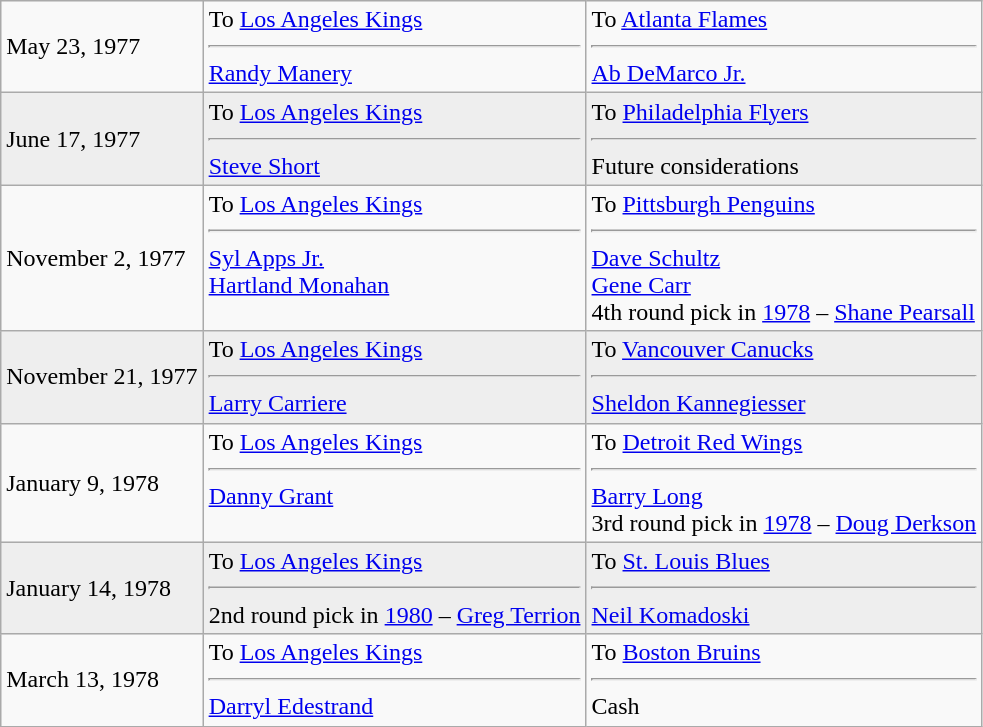<table class="wikitable">
<tr>
<td>May 23, 1977</td>
<td valign="top">To <a href='#'>Los Angeles Kings</a><hr><a href='#'>Randy Manery</a></td>
<td valign="top">To <a href='#'>Atlanta Flames</a><hr><a href='#'>Ab DeMarco Jr.</a></td>
</tr>
<tr style="background:#eee;">
<td>June 17, 1977</td>
<td valign="top">To <a href='#'>Los Angeles Kings</a><hr><a href='#'>Steve Short</a></td>
<td valign="top">To <a href='#'>Philadelphia Flyers</a><hr>Future considerations</td>
</tr>
<tr>
<td>November 2, 1977</td>
<td valign="top">To <a href='#'>Los Angeles Kings</a><hr><a href='#'>Syl Apps Jr.</a> <br> <a href='#'>Hartland Monahan</a></td>
<td valign="top">To <a href='#'>Pittsburgh Penguins</a><hr><a href='#'>Dave Schultz</a> <br> <a href='#'>Gene Carr</a> <br> 4th round pick in <a href='#'>1978</a> – <a href='#'>Shane Pearsall</a></td>
</tr>
<tr style="background:#eee;">
<td>November 21, 1977</td>
<td valign="top">To <a href='#'>Los Angeles Kings</a><hr><a href='#'>Larry Carriere</a></td>
<td valign="top">To <a href='#'>Vancouver Canucks</a><hr><a href='#'>Sheldon Kannegiesser</a></td>
</tr>
<tr>
<td>January 9, 1978</td>
<td valign="top">To <a href='#'>Los Angeles Kings</a><hr><a href='#'>Danny Grant</a></td>
<td valign="top">To <a href='#'>Detroit Red Wings</a><hr><a href='#'>Barry Long</a> <br> 3rd round pick in <a href='#'>1978</a> – <a href='#'>Doug Derkson</a></td>
</tr>
<tr style="background:#eee;">
<td>January 14, 1978</td>
<td valign="top">To <a href='#'>Los Angeles Kings</a><hr>2nd round pick in <a href='#'>1980</a> – <a href='#'>Greg Terrion</a></td>
<td valign="top">To <a href='#'>St. Louis Blues</a><hr><a href='#'>Neil Komadoski</a></td>
</tr>
<tr>
<td>March 13, 1978</td>
<td valign="top">To <a href='#'>Los Angeles Kings</a><hr><a href='#'>Darryl Edestrand</a></td>
<td valign="top">To <a href='#'>Boston Bruins</a><hr>Cash</td>
</tr>
</table>
